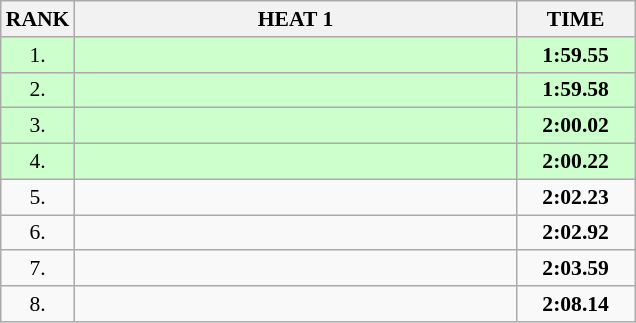<table class="wikitable" style="border-collapse: collapse; font-size: 90%;">
<tr>
<th>RANK</th>
<th style="width: 20em">HEAT 1</th>
<th style="width: 5em">TIME</th>
</tr>
<tr style="background:#ccffcc;">
<td align="center">1.</td>
<td></td>
<td align="center"><strong>1:59.55</strong></td>
</tr>
<tr style="background:#ccffcc;">
<td align="center">2.</td>
<td></td>
<td align="center"><strong>1:59.58</strong></td>
</tr>
<tr style="background:#ccffcc;">
<td align="center">3.</td>
<td></td>
<td align="center"><strong>2:00.02</strong></td>
</tr>
<tr style="background:#ccffcc;">
<td align="center">4.</td>
<td></td>
<td align="center"><strong>2:00.22</strong></td>
</tr>
<tr>
<td align="center">5.</td>
<td></td>
<td align="center"><strong>2:02.23</strong></td>
</tr>
<tr>
<td align="center">6.</td>
<td></td>
<td align="center"><strong>2:02.92</strong></td>
</tr>
<tr>
<td align="center">7.</td>
<td></td>
<td align="center"><strong>2:03.59</strong></td>
</tr>
<tr>
<td align="center">8.</td>
<td></td>
<td align="center"><strong>2:08.14</strong></td>
</tr>
</table>
